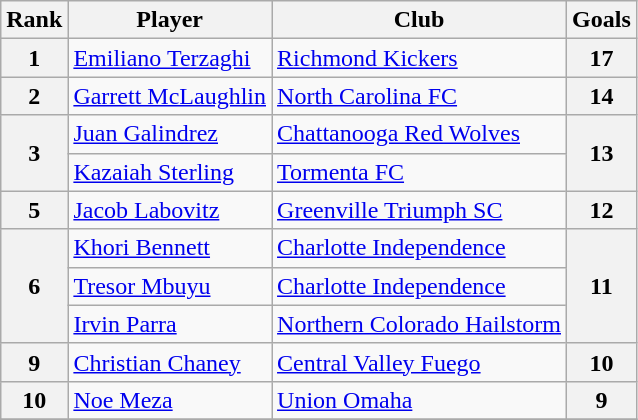<table class="wikitable">
<tr>
<th>Rank</th>
<th>Player</th>
<th>Club</th>
<th>Goals</th>
</tr>
<tr>
<th>1</th>
<td> <a href='#'>Emiliano Terzaghi</a></td>
<td><a href='#'>Richmond Kickers</a></td>
<th>17</th>
</tr>
<tr>
<th>2</th>
<td> <a href='#'>Garrett McLaughlin</a></td>
<td><a href='#'>North Carolina FC</a></td>
<th>14</th>
</tr>
<tr>
<th rowspan=2>3</th>
<td> <a href='#'>Juan Galindrez</a></td>
<td><a href='#'>Chattanooga Red Wolves</a></td>
<th rowspan=2>13</th>
</tr>
<tr>
<td> <a href='#'>Kazaiah Sterling</a></td>
<td><a href='#'>Tormenta FC</a></td>
</tr>
<tr>
<th>5</th>
<td> <a href='#'>Jacob Labovitz</a></td>
<td><a href='#'>Greenville Triumph SC</a></td>
<th>12</th>
</tr>
<tr>
<th rowspan=3>6</th>
<td> <a href='#'>Khori Bennett</a></td>
<td><a href='#'>Charlotte Independence</a></td>
<th rowspan=3>11</th>
</tr>
<tr>
<td> <a href='#'>Tresor Mbuyu</a></td>
<td><a href='#'>Charlotte Independence</a></td>
</tr>
<tr>
<td> <a href='#'>Irvin Parra</a></td>
<td><a href='#'>Northern Colorado Hailstorm</a></td>
</tr>
<tr>
<th>9</th>
<td> <a href='#'>Christian Chaney</a></td>
<td><a href='#'>Central Valley Fuego</a></td>
<th>10</th>
</tr>
<tr>
<th>10</th>
<td> <a href='#'>Noe Meza</a></td>
<td><a href='#'>Union Omaha</a></td>
<th>9</th>
</tr>
<tr>
</tr>
</table>
